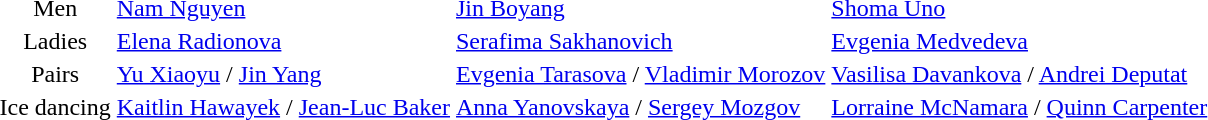<table>
<tr>
<td align=center>Men</td>
<td> <a href='#'>Nam Nguyen</a></td>
<td> <a href='#'>Jin Boyang</a></td>
<td> <a href='#'>Shoma Uno</a></td>
</tr>
<tr>
<td align=center>Ladies</td>
<td> <a href='#'>Elena Radionova</a></td>
<td> <a href='#'>Serafima Sakhanovich</a></td>
<td> <a href='#'>Evgenia Medvedeva</a></td>
</tr>
<tr>
<td align=center>Pairs</td>
<td> <a href='#'>Yu Xiaoyu</a> / <a href='#'>Jin Yang</a></td>
<td> <a href='#'>Evgenia Tarasova</a> / <a href='#'>Vladimir Morozov</a></td>
<td> <a href='#'>Vasilisa Davankova</a> / <a href='#'>Andrei Deputat</a></td>
</tr>
<tr>
<td align=center>Ice dancing</td>
<td> <a href='#'>Kaitlin Hawayek</a> / <a href='#'>Jean-Luc Baker</a></td>
<td> <a href='#'>Anna Yanovskaya</a> / <a href='#'>Sergey Mozgov</a></td>
<td> <a href='#'>Lorraine McNamara</a> / <a href='#'>Quinn Carpenter</a></td>
</tr>
</table>
